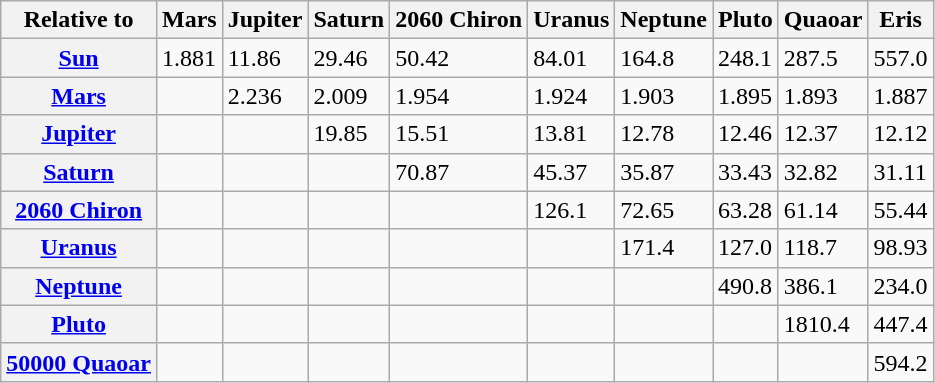<table class="wikitable sortable">
<tr>
<th>Relative to</th>
<th>Mars</th>
<th>Jupiter</th>
<th>Saturn</th>
<th>2060 Chiron</th>
<th>Uranus</th>
<th>Neptune</th>
<th>Pluto</th>
<th>Quaoar</th>
<th>Eris</th>
</tr>
<tr>
<th><a href='#'>Sun</a></th>
<td>1.881</td>
<td>11.86</td>
<td>29.46</td>
<td>50.42</td>
<td>84.01</td>
<td>164.8</td>
<td>248.1</td>
<td>287.5</td>
<td>557.0</td>
</tr>
<tr>
<th><a href='#'>Mars</a></th>
<td></td>
<td>2.236</td>
<td>2.009</td>
<td>1.954</td>
<td>1.924</td>
<td>1.903</td>
<td>1.895</td>
<td>1.893</td>
<td>1.887</td>
</tr>
<tr>
<th><a href='#'>Jupiter</a></th>
<td></td>
<td></td>
<td>19.85</td>
<td>15.51</td>
<td>13.81</td>
<td>12.78</td>
<td>12.46</td>
<td>12.37</td>
<td>12.12</td>
</tr>
<tr>
<th><a href='#'>Saturn</a></th>
<td></td>
<td></td>
<td></td>
<td>70.87</td>
<td>45.37</td>
<td>35.87</td>
<td>33.43</td>
<td>32.82</td>
<td>31.11</td>
</tr>
<tr>
<th><a href='#'>2060 Chiron</a></th>
<td></td>
<td></td>
<td></td>
<td></td>
<td>126.1</td>
<td>72.65</td>
<td>63.28</td>
<td>61.14</td>
<td>55.44</td>
</tr>
<tr>
<th><a href='#'>Uranus</a></th>
<td></td>
<td></td>
<td></td>
<td></td>
<td></td>
<td>171.4</td>
<td>127.0</td>
<td>118.7</td>
<td>98.93</td>
</tr>
<tr>
<th><a href='#'>Neptune</a></th>
<td></td>
<td></td>
<td></td>
<td></td>
<td></td>
<td></td>
<td>490.8</td>
<td>386.1</td>
<td>234.0</td>
</tr>
<tr>
<th><a href='#'>Pluto</a></th>
<td></td>
<td></td>
<td></td>
<td></td>
<td></td>
<td></td>
<td></td>
<td>1810.4</td>
<td>447.4</td>
</tr>
<tr>
<th><a href='#'>50000 Quaoar</a></th>
<td></td>
<td></td>
<td></td>
<td></td>
<td></td>
<td></td>
<td></td>
<td></td>
<td>594.2</td>
</tr>
</table>
